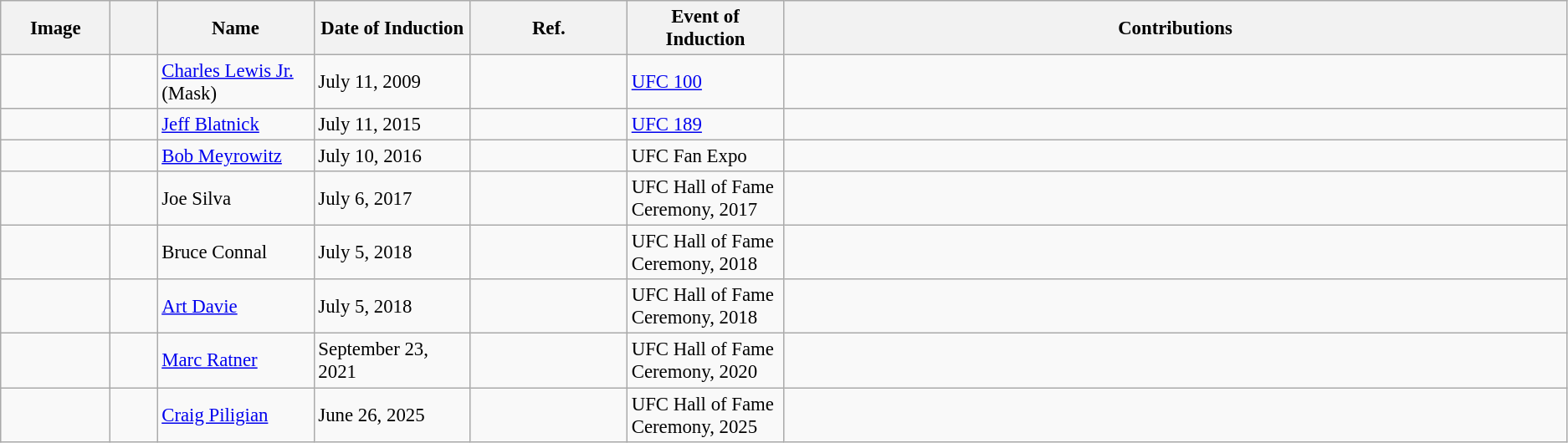<table class="wikitable sortable" style="font-size: 95%">
<tr>
<th style="width:7%;">Image</th>
<th width=3%></th>
<th style="width:10%;">Name</th>
<th style="width:10%;">Date of Induction</th>
<th style="width:10%;">Ref.</th>
<th style="width:10%;">Event of Induction</th>
<th class="unsortable"><strong>Contributions</strong></th>
</tr>
<tr>
<td></td>
<td></td>
<td><a href='#'>Charles Lewis Jr.</a><br>(Mask)</td>
<td>July 11, 2009</td>
<td></td>
<td><a href='#'>UFC 100</a></td>
<td></td>
</tr>
<tr>
<td></td>
<td></td>
<td><a href='#'>Jeff Blatnick</a></td>
<td>July 11, 2015</td>
<td></td>
<td><a href='#'>UFC 189</a></td>
<td></td>
</tr>
<tr>
<td></td>
<td></td>
<td><a href='#'>Bob Meyrowitz</a></td>
<td>July 10, 2016</td>
<td></td>
<td>UFC Fan Expo</td>
<td></td>
</tr>
<tr>
<td></td>
<td></td>
<td>Joe Silva</td>
<td>July 6, 2017</td>
<td></td>
<td>UFC Hall of Fame Ceremony, 2017</td>
<td></td>
</tr>
<tr>
<td></td>
<td></td>
<td>Bruce Connal</td>
<td>July 5, 2018</td>
<td></td>
<td>UFC Hall of Fame Ceremony, 2018</td>
<td></td>
</tr>
<tr>
<td></td>
<td></td>
<td><a href='#'>Art Davie</a></td>
<td>July 5, 2018</td>
<td></td>
<td>UFC Hall of Fame Ceremony, 2018</td>
<td></td>
</tr>
<tr>
<td></td>
<td></td>
<td><a href='#'>Marc Ratner</a></td>
<td>September 23, 2021</td>
<td></td>
<td>UFC Hall of Fame Ceremony, 2020</td>
<td></td>
</tr>
<tr>
<td></td>
<td></td>
<td><a href='#'>Craig Piligian</a></td>
<td>June 26, 2025</td>
<td></td>
<td>UFC Hall of Fame Ceremony, 2025</td>
<td></td>
</tr>
</table>
